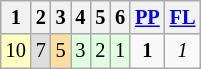<table class="wikitable" style="font-size: 85%;">
<tr>
<th>1</th>
<th>2</th>
<th>3</th>
<th>4</th>
<th>5</th>
<th>6</th>
<th><a href='#'>PP</a></th>
<th><a href='#'>FL</a></th>
</tr>
<tr align="center">
<td bgcolor="#FFFFBF">10</td>
<td bgcolor="#DFDFDF">7</td>
<td bgcolor="#FFDF9F">5</td>
<td bgcolor="#DFFFDF">3</td>
<td bgcolor="#DFFFDF">2</td>
<td bgcolor="#DFFFDF">1</td>
<td><strong>1</strong></td>
<td><em>1</em></td>
</tr>
</table>
